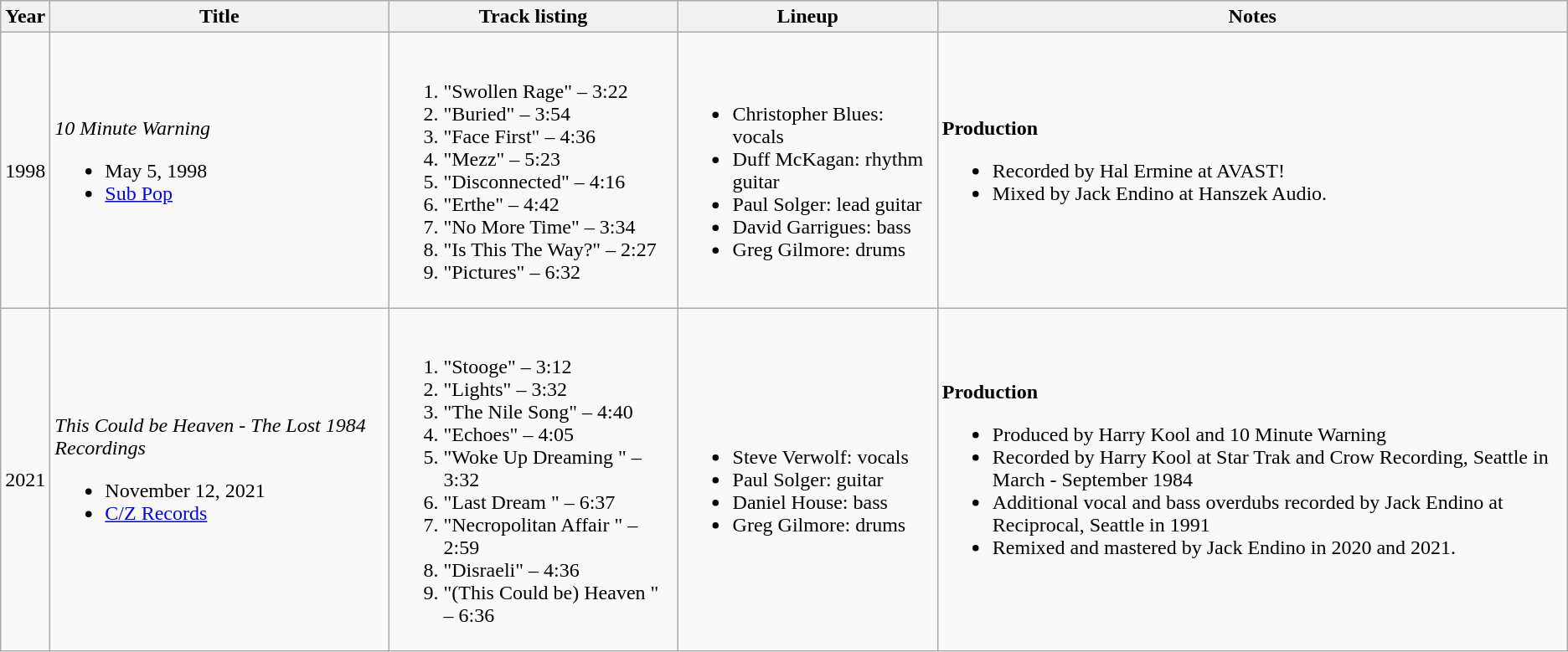<table class="wikitable">
<tr>
<th>Year</th>
<th>Title</th>
<th>Track listing</th>
<th>Lineup</th>
<th>Notes</th>
</tr>
<tr>
<td>1998</td>
<td><em>10 Minute Warning</em><br><ul><li>May 5, 1998</li><li><a href='#'>Sub Pop</a></li></ul></td>
<td><br><ol><li>"Swollen Rage" – 3:22</li><li>"Buried" – 3:54</li><li>"Face First" – 4:36</li><li>"Mezz" – 5:23</li><li>"Disconnected" – 4:16</li><li>"Erthe" – 4:42</li><li>"No More Time" – 3:34</li><li>"Is This The Way?" – 2:27</li><li>"Pictures" – 6:32</li></ol></td>
<td><br><ul><li>Christopher Blues: vocals</li><li>Duff McKagan: rhythm guitar</li><li>Paul Solger: lead guitar</li><li>David Garrigues: bass</li><li>Greg Gilmore: drums</li></ul></td>
<td><strong>Production</strong><br><ul><li>Recorded by Hal Ermine at AVAST!</li><li>Mixed by Jack Endino at Hanszek Audio.</li></ul></td>
</tr>
<tr>
<td>2021</td>
<td><em>This Could be Heaven - The Lost 1984 Recordings</em><br><ul><li>November 12, 2021</li><li><a href='#'>C/Z Records</a></li></ul></td>
<td><br><ol><li>"Stooge" – 3:12</li><li>"Lights" – 3:32</li><li>"The Nile Song" – 4:40</li><li>"Echoes" – 4:05</li><li>"Woke Up Dreaming " – 3:32</li><li>"Last Dream " – 6:37</li><li>"Necropolitan Affair " – 2:59</li><li>"Disraeli" – 4:36</li><li>"(This Could be) Heaven " – 6:36</li></ol></td>
<td><br><ul><li>Steve Verwolf: vocals</li><li>Paul Solger: guitar</li><li>Daniel House: bass</li><li>Greg Gilmore: drums</li></ul></td>
<td><strong>Production</strong><br><ul><li>Produced by Harry Kool and 10 Minute Warning</li><li>Recorded by Harry Kool at Star Trak and Crow Recording, Seattle in March - September 1984</li><li>Additional vocal and bass overdubs recorded by Jack Endino at Reciprocal, Seattle in 1991</li><li>Remixed and mastered by Jack Endino in 2020 and 2021.</li></ul></td>
</tr>
</table>
